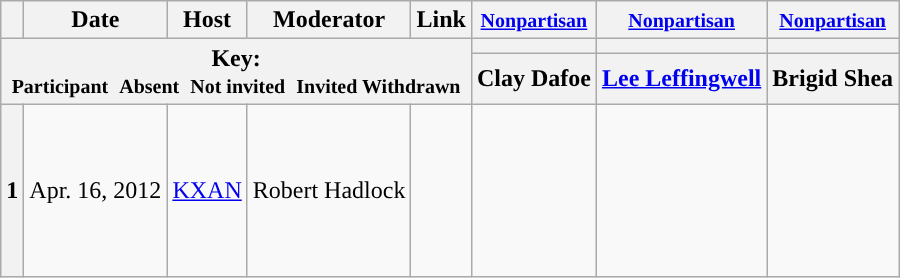<table class="wikitable" style="text-align:center;">
<tr>
<th scope="col"></th>
<th scope="col">Date</th>
<th scope="col">Host</th>
<th scope="col">Moderator</th>
<th scope="col">Link</th>
<th scope="col"><small><a href='#'>Nonpartisan</a></small></th>
<th scope="col"><small><a href='#'>Nonpartisan</a></small></th>
<th scope="col"><small><a href='#'>Nonpartisan</a></small></th>
</tr>
<tr>
<th colspan="5" rowspan="2">Key:<br> <small>Participant </small>  <small>Absent </small>  <small>Not invited </small>  <small>Invited  Withdrawn</small></th>
<th scope="col" style="background:"></th>
<th scope="col" style="background:"></th>
<th scope="col" style="background:"></th>
</tr>
<tr>
<th scope="col">Clay Dafoe</th>
<th scope="col"><a href='#'>Lee Leffingwell</a></th>
<th scope="col">Brigid Shea</th>
</tr>
<tr>
<th>1</th>
<td style="white-space:nowrap;">Apr. 16, 2012</td>
<td style="white-space:nowrap;"><a href='#'>KXAN</a></td>
<td style="white-space:nowrap;">Robert Hadlock</td>
<td style="white-space:nowrap;"><br><br><br><br><br><br></td>
<td></td>
<td></td>
<td></td>
</tr>
</table>
